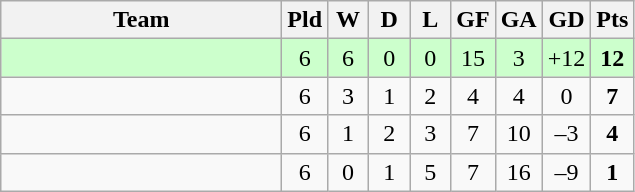<table class="wikitable" style="text-align:center;">
<tr>
<th width=180>Team</th>
<th width=20>Pld</th>
<th width=20>W</th>
<th width=20>D</th>
<th width=20>L</th>
<th width=20>GF</th>
<th width=20>GA</th>
<th width=20>GD</th>
<th width=20>Pts</th>
</tr>
<tr bgcolor="ccffcc">
<td align="left"></td>
<td>6</td>
<td>6</td>
<td>0</td>
<td>0</td>
<td>15</td>
<td>3</td>
<td>+12</td>
<td><strong>12</strong></td>
</tr>
<tr>
<td align="left"></td>
<td>6</td>
<td>3</td>
<td>1</td>
<td>2</td>
<td>4</td>
<td>4</td>
<td>0</td>
<td><strong>7</strong></td>
</tr>
<tr>
<td align="left"></td>
<td>6</td>
<td>1</td>
<td>2</td>
<td>3</td>
<td>7</td>
<td>10</td>
<td>–3</td>
<td><strong>4</strong></td>
</tr>
<tr>
<td align="left"></td>
<td>6</td>
<td>0</td>
<td>1</td>
<td>5</td>
<td>7</td>
<td>16</td>
<td>–9</td>
<td><strong>1</strong></td>
</tr>
</table>
